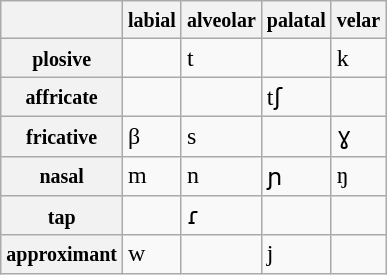<table class="wikitable IPA">
<tr>
<th></th>
<th><small>labial</small></th>
<th><small>alveolar</small></th>
<th><small>palatal</small></th>
<th><small>velar</small></th>
</tr>
<tr>
<th><small>plosive</small></th>
<td> </td>
<td>t</td>
<td> </td>
<td>k  </td>
</tr>
<tr>
<th><small>affricate</small></th>
<td> </td>
<td> </td>
<td>tʃ</td>
<td> </td>
</tr>
<tr>
<th><small>fricative</small></th>
<td>β</td>
<td>s</td>
<td> </td>
<td>ɣ</td>
</tr>
<tr>
<th><small>nasal</small></th>
<td>m</td>
<td>n</td>
<td>ɲ</td>
<td>ŋ</td>
</tr>
<tr>
<th><small>tap</small></th>
<td> </td>
<td>ɾ</td>
<td> </td>
<td> </td>
</tr>
<tr>
<th><small>approximant</small></th>
<td>w</td>
<td> </td>
<td>j</td>
<td> </td>
</tr>
</table>
